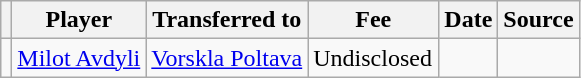<table class="wikitable plainrowheaders sortable">
<tr>
<th></th>
<th scope="col">Player</th>
<th>Transferred to</th>
<th style="width: 80px;">Fee</th>
<th scope="col">Date</th>
<th scope="col">Source</th>
</tr>
<tr>
<td align="center"></td>
<td> <a href='#'>Milot Avdyli</a></td>
<td> <a href='#'>Vorskla Poltava</a></td>
<td>Undisclosed</td>
<td></td>
<td></td>
</tr>
</table>
